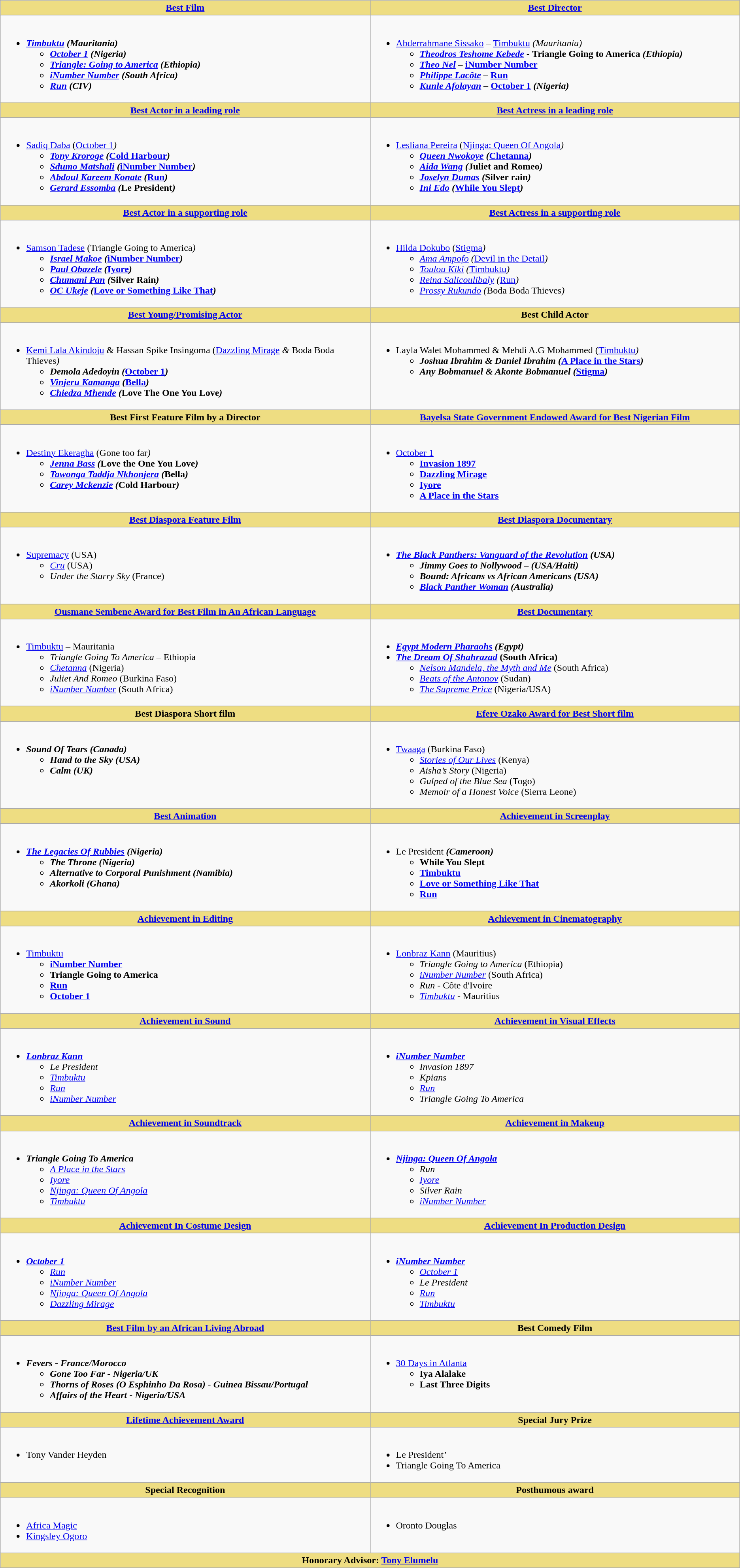<table class="wikitable">
<tr>
<th style="background:#EEDD82; width:50%"><a href='#'>Best Film</a></th>
<th style="background:#EEDD82; width:50%"><a href='#'>Best Director</a></th>
</tr>
<tr>
<td valign="top"><br><ul><li><strong><em><a href='#'>Timbuktu</a><em> (Mauritania)<strong><ul><li></em><a href='#'>October 1</a><em> (Nigeria)</li><li></em><a href='#'>Triangle: Going to America</a><em> (Ethiopia)</li><li></em><a href='#'>iNumber Number</a><em> (South Africa)</li><li></em><a href='#'>Run</a><em> (CIV)</li></ul></li></ul></td>
<td valign="top"><br><ul><li></strong><a href='#'>Abderrahmane Sissako</a> – </em><a href='#'>Timbuktu</a><em> (Mauritania)<strong><ul><li><a href='#'>Theodros Teshome Kebede</a> - </em>Triangle Going to America<em> (Ethiopia)</li><li><a href='#'>Theo Nel</a> – </em><a href='#'>iNumber Number</a><em></li><li><a href='#'>Philippe Lacôte</a> – </em><a href='#'>Run</a><em></li><li><a href='#'>Kunle Afolayan</a> – </em><a href='#'>October 1</a><em> (Nigeria)</li></ul></li></ul></td>
</tr>
<tr>
<th style="background:#EEDD82; width:50%"><a href='#'>Best Actor in a leading role</a></th>
<th style="background:#EEDD82; width:50%"><a href='#'>Best Actress in a leading role</a></th>
</tr>
<tr>
<td valign="top"><br><ul><li></strong><a href='#'>Sadiq Daba</a> (</em><a href='#'>October 1</a><em>)<strong><ul><li><a href='#'>Tony Kroroge</a> (</em><a href='#'>Cold Harbour</a><em>)</li><li><a href='#'>Sdumo Matshali</a> (</em><a href='#'>iNumber Number</a><em>)</li><li><a href='#'>Abdoul Kareem Konate</a> (</em><a href='#'>Run</a><em>)</li><li><a href='#'>Gerard Essomba</a> (</em>Le President<em>)</li></ul></li></ul></td>
<td valign="top"><br><ul><li></strong><a href='#'>Lesliana Pereira</a> (</em><a href='#'>Njinga: Queen Of Angola</a><em>)<strong><ul><li><a href='#'>Queen Nwokoye</a> (</em><a href='#'>Chetanna</a><em>)</li><li><a href='#'>Aida Wang</a> (</em>Juliet and Romeo<em>)</li><li><a href='#'>Joselyn Dumas</a> (</em>Silver rain<em>)</li><li><a href='#'>Ini Edo</a> (</em><a href='#'>While You Slept</a><em>)</li></ul></li></ul></td>
</tr>
<tr>
<th style="background:#EEDD82; width:50%"><a href='#'>Best Actor in a supporting role</a></th>
<th style="background:#EEDD82; width:50%"><a href='#'>Best Actress in a supporting role</a></th>
</tr>
<tr>
<td valign="top"><br><ul><li></strong><a href='#'>Samson Tadese</a> (</em>Triangle Going to America<em>)<strong><ul><li><a href='#'>Israel Makoe</a> (</em><a href='#'>iNumber Number</a><em>)</li><li><a href='#'>Paul Obazele</a> (</em><a href='#'>Iyore</a><em>)</li><li><a href='#'>Chumani Pan</a> (</em>Silver Rain<em>)</li><li><a href='#'>OC Ukeje</a> (</em><a href='#'>Love or Something Like That</a><em>)</li></ul></li></ul></td>
<td valign="top"><br><ul><li><a href='#'>Hilda Dokubo</a> (</em><a href='#'>Stigma</a><em>)<ul><li><a href='#'>Ama Ampofo</a> (</em><a href='#'>Devil in the Detail</a><em>)</li><li><a href='#'>Toulou Kiki</a> (</em><a href='#'>Timbuktu</a><em>)</li><li><a href='#'>Reina Salicoulibaly</a> (</em><a href='#'>Run</a><em>)</li><li><a href='#'>Prossy Rukundo</a> (</em>Boda Boda Thieves<em>)</li></ul></li></ul></td>
</tr>
<tr>
<th style="background:#EEDD82; width:50%"><a href='#'>Best Young/Promising Actor</a></th>
<th style="background:#EEDD82; width:50%">Best Child Actor</th>
</tr>
<tr>
<td valign="top"><br><ul><li></strong><a href='#'>Kemi Lala Akindoju</a> & Hassan Spike Insingoma (</em><a href='#'>Dazzling Mirage</a><em> & </em>Boda Boda Thieves<em>)<strong><ul><li>Demola Adedoyin (</em><a href='#'>October 1</a><em>)</li><li><a href='#'>Vinjeru Kamanga</a> (</em><a href='#'>Bella</a><em>)</li><li><a href='#'>Chiedza Mhende</a> (</em>Love The One You Love<em>)</li></ul></li></ul></td>
<td valign="top"><br><ul><li></strong>Layla Walet Mohammed & Mehdi A.G Mohammed (</em><a href='#'>Timbuktu</a><em>)<strong><ul><li>Joshua Ibrahim & Daniel Ibrahim (</em><a href='#'>A Place in the Stars</a><em>)</li><li>Any Bobmanuel & Akonte Bobmanuel (</em><a href='#'>Stigma</a><em>)</li></ul></li></ul></td>
</tr>
<tr>
<th style="background:#EEDD82; width:50%">Best First Feature Film by a Director</th>
<th style="background:#EEDD82; width:50%"><a href='#'>Bayelsa State Government Endowed Award for Best Nigerian Film</a></th>
</tr>
<tr>
<td valign="top"><br><ul><li></strong><a href='#'>Destiny Ekeragha</a> (</em>Gone too far<em>)<strong><ul><li><a href='#'>Jenna Bass</a> (</em>Love the One You Love<em>)</li><li><a href='#'>Tawonga Taddja Nkhonjera</a> (</em>Bella<em>)</li><li><a href='#'>Carey Mckenzie</a> (</em>Cold Harbour<em>)</li></ul></li></ul></td>
<td valign="top"><br><ul><li></em></strong><a href='#'>October 1</a><strong><em><ul><li></em><a href='#'>Invasion 1897</a><em></li><li></em><a href='#'>Dazzling Mirage</a><em></li><li></em><a href='#'>Iyore</a><em></li><li></em><a href='#'>A Place in the Stars</a><em></li></ul></li></ul></td>
</tr>
<tr>
<th style="background:#EEDD82; width:50%"><a href='#'>Best Diaspora Feature Film</a></th>
<th style="background:#EEDD82; width:50%"><a href='#'>Best Diaspora Documentary</a></th>
</tr>
<tr>
<td valign="top"><br><ul><li></em></strong><a href='#'>Supremacy</a></em> (USA)</strong><ul><li><em><a href='#'>Cru</a></em> (USA)</li><li><em>Under the Starry Sky</em> (France)</li></ul></li></ul></td>
<td valign="top"><br><ul><li><strong><em><a href='#'>The Black Panthers: Vanguard of the Revolution</a><em> (USA)<strong><ul><li></em>Jimmy Goes to Nollywood<em> – (USA/Haiti)</li><li></em>Bound: Africans vs African Americans<em> (USA)</li><li></em><a href='#'>Black Panther Woman</a><em> (Australia)</li></ul></li></ul></td>
</tr>
<tr>
<th style="background:#EEDD82; width:50%"><a href='#'>Ousmane Sembene Award for Best Film in An African Language</a></th>
<th style="background:#EEDD82; width:50%"><a href='#'>Best Documentary</a></th>
</tr>
<tr>
<td valign="top"><br><ul><li></em></strong><a href='#'>Timbuktu</a></em> – Mauritania</strong><ul><li><em>Triangle Going To America</em> – Ethiopia</li><li><em><a href='#'>Chetanna</a></em> (Nigeria)</li><li><em>Juliet And Romeo</em> (Burkina Faso)</li><li><em><a href='#'>iNumber Number</a></em> (South Africa)</li></ul></li></ul></td>
<td valign="top"><br><ul><li><strong><em><a href='#'>Egypt Modern Pharaohs</a><em> (Egypt)<strong></li><li></em></strong><a href='#'>The Dream Of Shahrazad</a></em> (South Africa)</strong><ul><li><em><a href='#'>Nelson Mandela, the Myth and Me</a></em> (South Africa)</li><li><em><a href='#'>Beats of the Antonov</a></em> (Sudan)</li><li><em><a href='#'>The Supreme Price</a></em> (Nigeria/USA)</li></ul></li></ul></td>
</tr>
<tr>
<th style="background:#EEDD82; width:50%">Best Diaspora Short film</th>
<th style="background:#EEDD82; width:50%"><a href='#'>Efere Ozako Award for Best Short film</a></th>
</tr>
<tr>
<td valign="top"><br><ul><li><strong><em>Sound Of Tears<em> (Canada)<strong><ul><li></em>Hand to the Sky<em> (USA)</li><li></em>Calm<em> (UK)</li></ul></li></ul></td>
<td valign="top"><br><ul><li></em></strong><a href='#'>Twaaga</a></em> (Burkina Faso)</strong><ul><li><em><a href='#'>Stories of Our Lives</a></em> (Kenya)</li><li><em>Aisha’s Story</em> (Nigeria)</li><li><em>Gulped of the Blue Sea</em> (Togo)</li><li><em>Memoir of a Honest Voice</em> (Sierra Leone)</li></ul></li></ul></td>
</tr>
<tr>
<th style="background:#EEDD82; width:50%"><a href='#'>Best Animation</a></th>
<th style="background:#EEDD82; width:50%"><a href='#'>Achievement in Screenplay</a></th>
</tr>
<tr>
<td valign="top"><br><ul><li><strong><em><a href='#'>The Legacies Of Rubbies</a><em> (Nigeria)<strong><ul><li></em>The Throne<em> (Nigeria)</li><li></em>Alternative to Corporal Punishment<em> (Namibia)</li><li></em>Akorkoli<em> (Ghana)</li></ul></li></ul></td>
<td valign="top"><br><ul><li></em></strong>Le President<strong><em> (Cameroon)<ul><li></em>While You Slept<em></li><li></em><a href='#'>Timbuktu</a><em></li><li></em><a href='#'>Love or Something Like That</a><em></li><li></em><a href='#'>Run</a><em></li></ul></li></ul></td>
</tr>
<tr>
<th style="background:#EEDD82; width:50%"><a href='#'>Achievement in Editing</a></th>
<th style="background:#EEDD82; width:50%"><a href='#'>Achievement in Cinematography</a></th>
</tr>
<tr>
<td valign="top"><br><ul><li></em></strong><a href='#'>Timbuktu</a><strong><em><ul><li></em><a href='#'>iNumber Number</a><em></li><li></em>Triangle Going to America<em></li><li></em><a href='#'>Run</a><em></li><li></em><a href='#'>October 1</a><em></li></ul></li></ul></td>
<td valign="top"><br><ul><li></em></strong><a href='#'>Lonbraz Kann</a></em> (Mauritius)</strong><ul><li><em>Triangle Going to America</em> (Ethiopia)</li><li><em><a href='#'>iNumber Number</a></em> (South Africa)</li><li><em>Run</em> - Côte d'Ivoire</li><li><em><a href='#'>Timbuktu</a></em> - Mauritius</li></ul></li></ul></td>
</tr>
<tr>
<th style="background:#EEDD82; width:50%"><a href='#'>Achievement in Sound</a></th>
<th style="background:#EEDD82; width:50%"><a href='#'>Achievement in Visual Effects</a></th>
</tr>
<tr>
<td valign="top"><br><ul><li><strong><em><a href='#'>Lonbraz Kann</a></em></strong><ul><li><em>Le President</em></li><li><em><a href='#'>Timbuktu</a></em></li><li><em><a href='#'>Run</a></em></li><li><em><a href='#'>iNumber Number</a></em></li></ul></li></ul></td>
<td valign="top"><br><ul><li><strong><em><a href='#'>iNumber Number</a></em></strong><ul><li><em>Invasion 1897</em></li><li><em>Kpians</em></li><li><em><a href='#'>Run</a></em></li><li><em>Triangle Going To America</em></li></ul></li></ul></td>
</tr>
<tr>
<th style="background:#EEDD82; width:50%"><a href='#'>Achievement in Soundtrack</a></th>
<th style="background:#EEDD82; width:50%"><a href='#'>Achievement in Makeup</a></th>
</tr>
<tr>
<td valign="top"><br><ul><li><strong><em>Triangle Going To America</em></strong><ul><li><em><a href='#'>A Place in the Stars</a></em></li><li><em><a href='#'>Iyore</a></em></li><li><em><a href='#'>Njinga: Queen Of Angola</a></em></li><li><em><a href='#'>Timbuktu</a></em></li></ul></li></ul></td>
<td valign="top"><br><ul><li><strong><em><a href='#'>Njinga: Queen Of Angola</a></em></strong><ul><li><em>Run</em></li><li><em><a href='#'>Iyore</a></em></li><li><em>Silver Rain</em></li><li><em><a href='#'>iNumber Number</a></em></li></ul></li></ul></td>
</tr>
<tr>
<th style="background:#EEDD82; width:50%"><a href='#'>Achievement In Costume Design</a></th>
<th style="background:#EEDD82; width:50%"><a href='#'>Achievement In Production Design</a></th>
</tr>
<tr>
<td valign="top"><br><ul><li><strong><em><a href='#'>October 1</a></em></strong><ul><li><em><a href='#'>Run</a></em></li><li><em><a href='#'>iNumber Number</a></em></li><li><em><a href='#'>Njinga: Queen Of Angola</a></em></li><li><em><a href='#'>Dazzling Mirage</a></em></li></ul></li></ul></td>
<td valign="top"><br><ul><li><strong><em><a href='#'>iNumber Number</a></em></strong><ul><li><em><a href='#'>October 1</a></em></li><li><em>Le President</em></li><li><em><a href='#'>Run</a></em></li><li><em><a href='#'>Timbuktu</a></em></li></ul></li></ul></td>
</tr>
<tr>
<th style="background:#EEDD82; width:50%"><a href='#'>Best Film by an African Living Abroad</a></th>
<th style="background:#EEDD82; width:50%">Best Comedy Film</th>
</tr>
<tr>
<td valign="top"><br><ul><li><strong><em>Fevers<em> - France/Morocco<strong><ul><li></em>Gone Too Far<em> - Nigeria/UK</li><li></em>Thorns of Roses (O Esphinho Da Rosa)<em> - Guinea Bissau/Portugal</li><li></em>Affairs of the Heart<em> - Nigeria/USA</li></ul></li></ul></td>
<td valign="top"><br><ul><li></em></strong><a href='#'>30 Days in Atlanta</a><strong><em><ul><li></em>Iya Alalake<em></li><li></em>Last Three Digits<em></li></ul></li></ul></td>
</tr>
<tr>
<th style="background:#EEDD82; width:50%"><a href='#'>Lifetime Achievement Award</a></th>
<th style="background:#EEDD82; width:50%">Special Jury Prize</th>
</tr>
<tr>
<td valign="top"><br><ul><li></strong>Tony Vander Heyden<strong></li></ul></td>
<td valign="top"><br><ul><li></em></strong>Le President<strong><em>'</li><li></em></strong>Triangle Going To America<strong><em></li></ul></td>
</tr>
<tr>
<th style="background:#EEDD82; width:50%">Special Recognition</th>
<th style="background:#EEDD82; width:50%">Posthumous award</th>
</tr>
<tr>
<td valign="top"><br><ul><li></strong><a href='#'>Africa Magic</a><strong></li><li></strong><a href='#'>Kingsley Ogoro</a><strong></li></ul></td>
<td valign="top"><br><ul><li></strong>Oronto Douglas<strong></li></ul></td>
</tr>
<tr>
<th align="center" colspan="7" style="background:#EEDD82; width:90%">Honorary Advisor: <a href='#'>Tony Elumelu</a></th>
</tr>
</table>
